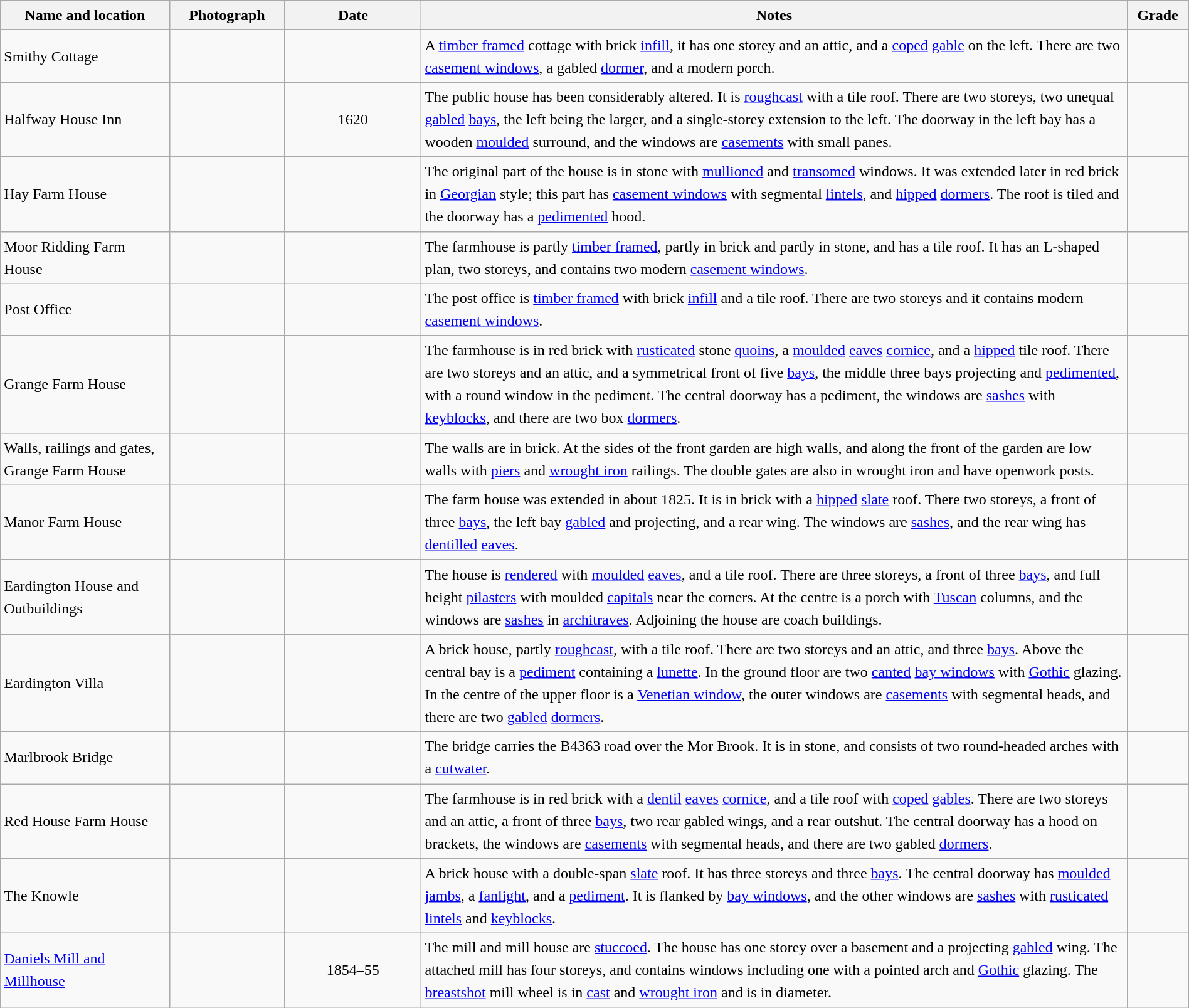<table class="wikitable sortable plainrowheaders" style="width:100%; border:0; text-align:left; line-height:150%;">
<tr>
<th scope="col"  style="width:150px">Name and location</th>
<th scope="col"  style="width:100px" class="unsortable">Photograph</th>
<th scope="col"  style="width:120px">Date</th>
<th scope="col"  style="width:650px" class="unsortable">Notes</th>
<th scope="col"  style="width:50px">Grade</th>
</tr>
<tr>
<td>Smithy Cottage<br><small></small></td>
<td></td>
<td align="center"></td>
<td>A <a href='#'>timber framed</a> cottage with brick <a href='#'>infill</a>, it has one storey and an attic, and a <a href='#'>coped</a> <a href='#'>gable</a> on the left.  There are two <a href='#'>casement windows</a>, a gabled <a href='#'>dormer</a>, and a modern porch.</td>
<td align="center" ></td>
</tr>
<tr>
<td>Halfway House Inn<br><small></small></td>
<td></td>
<td align="center">1620</td>
<td>The public house has been considerably altered.  It is <a href='#'>roughcast</a> with a tile roof.  There are two storeys, two unequal <a href='#'>gabled</a> <a href='#'>bays</a>, the left being the larger, and a single-storey extension to the left.  The doorway in the left bay has a wooden <a href='#'>moulded</a> surround, and the windows are <a href='#'>casements</a> with small panes.</td>
<td align="center" ></td>
</tr>
<tr>
<td>Hay Farm House<br><small></small></td>
<td></td>
<td align="center"></td>
<td>The original part of the house is in stone with <a href='#'>mullioned</a> and <a href='#'>transomed</a> windows.  It was extended later in red brick in <a href='#'>Georgian</a> style; this part has <a href='#'>casement windows</a> with segmental <a href='#'>lintels</a>, and <a href='#'>hipped</a> <a href='#'>dormers</a>.  The roof is tiled and the doorway has a <a href='#'>pedimented</a> hood.</td>
<td align="center" ></td>
</tr>
<tr>
<td>Moor Ridding Farm House<br><small></small></td>
<td></td>
<td align="center"></td>
<td>The farmhouse is partly <a href='#'>timber framed</a>, partly in brick and partly in stone, and has a tile roof.  It has an L-shaped plan, two storeys, and contains two modern <a href='#'>casement windows</a>.</td>
<td align="center" ></td>
</tr>
<tr>
<td>Post Office<br><small></small></td>
<td></td>
<td align="center"></td>
<td>The post office is <a href='#'>timber framed</a> with brick <a href='#'>infill</a> and a tile roof.  There are two storeys and it contains modern <a href='#'>casement windows</a>.</td>
<td align="center" ></td>
</tr>
<tr>
<td>Grange Farm House<br><small></small></td>
<td></td>
<td align="center"></td>
<td>The farmhouse is in red brick with <a href='#'>rusticated</a> stone <a href='#'>quoins</a>, a <a href='#'>moulded</a> <a href='#'>eaves</a> <a href='#'>cornice</a>, and a <a href='#'>hipped</a> tile roof.  There are two storeys and an attic, and a symmetrical front of five <a href='#'>bays</a>, the middle three bays projecting and <a href='#'>pedimented</a>, with a round window in the pediment.  The central doorway has a pediment, the windows are <a href='#'>sashes</a> with <a href='#'>keyblocks</a>, and there are two box <a href='#'>dormers</a>.</td>
<td align="center" ></td>
</tr>
<tr>
<td>Walls, railings and gates,<br>Grange Farm House<br><small></small></td>
<td></td>
<td align="center"></td>
<td>The walls are in brick.  At the sides of the front garden are high walls, and along the front of the garden are low walls with <a href='#'>piers</a> and <a href='#'>wrought iron</a> railings.  The double gates are also in wrought iron and have openwork posts.</td>
<td align="center" ></td>
</tr>
<tr>
<td>Manor Farm House<br><small></small></td>
<td></td>
<td align="center"></td>
<td>The farm house was extended in about 1825.  It is in brick with a <a href='#'>hipped</a> <a href='#'>slate</a> roof.  There two storeys, a front of three <a href='#'>bays</a>, the left bay <a href='#'>gabled</a> and projecting, and a rear wing.  The windows are <a href='#'>sashes</a>, and the rear wing has <a href='#'>dentilled</a> <a href='#'>eaves</a>.</td>
<td align="center" ></td>
</tr>
<tr>
<td>Eardington House and Outbuildings<br><small></small></td>
<td></td>
<td align="center"></td>
<td>The house is <a href='#'>rendered</a> with <a href='#'>moulded</a> <a href='#'>eaves</a>, and a tile roof.  There are three storeys, a front of three <a href='#'>bays</a>, and full height <a href='#'>pilasters</a> with moulded <a href='#'>capitals</a> near the corners.  At the centre is a porch with <a href='#'>Tuscan</a> columns, and the windows are <a href='#'>sashes</a> in <a href='#'>architraves</a>.  Adjoining the house are coach buildings.</td>
<td align="center" ></td>
</tr>
<tr>
<td>Eardington Villa<br><small></small></td>
<td></td>
<td align="center"></td>
<td>A brick house, partly <a href='#'>roughcast</a>, with a tile roof.  There are two storeys and an attic, and three <a href='#'>bays</a>.  Above the central bay is a <a href='#'>pediment</a> containing a <a href='#'>lunette</a>.  In the ground floor are two <a href='#'>canted</a> <a href='#'>bay windows</a> with <a href='#'>Gothic</a> glazing.  In the centre of the upper floor is a <a href='#'>Venetian window</a>, the outer windows are <a href='#'>casements</a> with segmental heads, and there are two <a href='#'>gabled</a> <a href='#'>dormers</a>.</td>
<td align="center" ></td>
</tr>
<tr>
<td>Marlbrook Bridge<br><small></small></td>
<td></td>
<td align="center"></td>
<td>The bridge carries the B4363 road over the Mor Brook.  It is in stone, and consists of two round-headed arches with a <a href='#'>cutwater</a>.</td>
<td align="center" ></td>
</tr>
<tr>
<td>Red House Farm House<br><small></small></td>
<td></td>
<td align="center"></td>
<td>The farmhouse is in red brick with a <a href='#'>dentil</a> <a href='#'>eaves</a> <a href='#'>cornice</a>, and a tile roof with <a href='#'>coped</a> <a href='#'>gables</a>.  There are two storeys and an attic, a front of three <a href='#'>bays</a>, two rear gabled wings, and a rear outshut.  The central doorway has a hood on brackets, the windows are <a href='#'>casements</a> with segmental heads, and there are two gabled <a href='#'>dormers</a>.</td>
<td align="center" ></td>
</tr>
<tr>
<td>The Knowle<br><small></small></td>
<td></td>
<td align="center"></td>
<td>A brick house with a double-span <a href='#'>slate</a> roof.  It has three storeys and three <a href='#'>bays</a>.  The central doorway has <a href='#'>moulded</a> <a href='#'>jambs</a>, a <a href='#'>fanlight</a>, and a <a href='#'>pediment</a>.  It is flanked by <a href='#'>bay windows</a>, and the other windows are <a href='#'>sashes</a> with <a href='#'>rusticated</a> <a href='#'>lintels</a> and <a href='#'>keyblocks</a>.</td>
<td align="center" ></td>
</tr>
<tr>
<td><a href='#'>Daniels Mill and Millhouse</a><br><small></small></td>
<td></td>
<td align="center">1854–55</td>
<td>The mill and mill house are <a href='#'>stuccoed</a>.  The house has one storey over a basement and a projecting <a href='#'>gabled</a> wing.  The attached mill has four storeys, and contains windows including one with a pointed arch and <a href='#'>Gothic</a> glazing.  The <a href='#'>breastshot</a> mill wheel is in <a href='#'>cast</a> and <a href='#'>wrought iron</a> and is  in diameter.</td>
<td align="center" ></td>
</tr>
<tr>
</tr>
</table>
